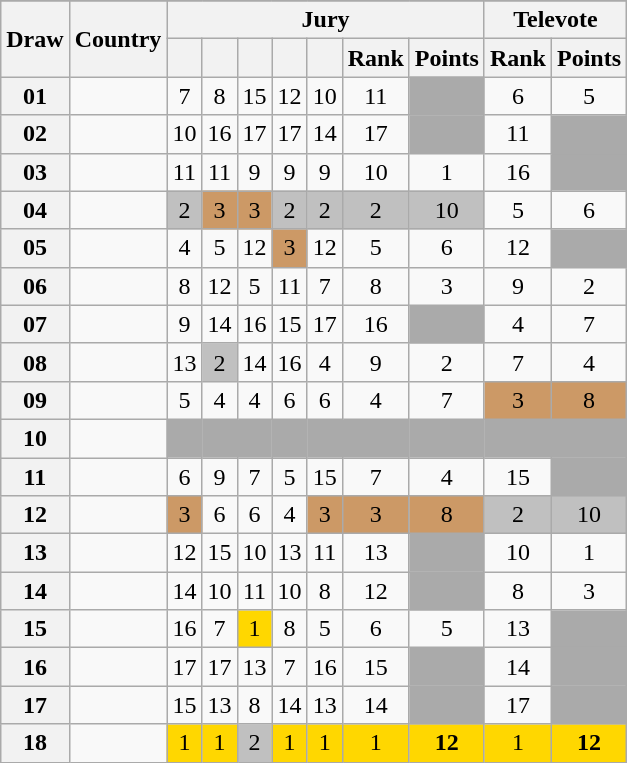<table class="sortable wikitable collapsible plainrowheaders" style="text-align:center;">
<tr>
</tr>
<tr>
<th scope="col" rowspan="2">Draw</th>
<th scope="col" rowspan="2">Country</th>
<th scope="col" colspan="7">Jury</th>
<th scope="col" colspan="2">Televote</th>
</tr>
<tr>
<th scope="col"><small></small></th>
<th scope="col"><small></small></th>
<th scope="col"><small></small></th>
<th scope="col"><small></small></th>
<th scope="col"><small></small></th>
<th scope="col">Rank</th>
<th scope="col">Points</th>
<th scope="col">Rank</th>
<th scope="col">Points</th>
</tr>
<tr>
<th scope="row" style="text-align:center;">01</th>
<td style="text-align:left;"></td>
<td>7</td>
<td>8</td>
<td>15</td>
<td>12</td>
<td>10</td>
<td>11</td>
<td style="background:#AAAAAA;"></td>
<td>6</td>
<td>5</td>
</tr>
<tr>
<th scope="row" style="text-align:center;">02</th>
<td style="text-align:left;"></td>
<td>10</td>
<td>16</td>
<td>17</td>
<td>17</td>
<td>14</td>
<td>17</td>
<td style="background:#AAAAAA;"></td>
<td>11</td>
<td style="background:#AAAAAA;"></td>
</tr>
<tr>
<th scope="row" style="text-align:center;">03</th>
<td style="text-align:left;"></td>
<td>11</td>
<td>11</td>
<td>9</td>
<td>9</td>
<td>9</td>
<td>10</td>
<td>1</td>
<td>16</td>
<td style="background:#AAAAAA;"></td>
</tr>
<tr>
<th scope="row" style="text-align:center;">04</th>
<td style="text-align:left;"></td>
<td style="background:silver;">2</td>
<td style="background:#CC9966;">3</td>
<td style="background:#CC9966;">3</td>
<td style="background:silver;">2</td>
<td style="background:silver;">2</td>
<td style="background:silver;">2</td>
<td style="background:silver;">10</td>
<td>5</td>
<td>6</td>
</tr>
<tr>
<th scope="row" style="text-align:center;">05</th>
<td style="text-align:left;"></td>
<td>4</td>
<td>5</td>
<td>12</td>
<td style="background:#CC9966;">3</td>
<td>12</td>
<td>5</td>
<td>6</td>
<td>12</td>
<td style="background:#AAAAAA;"></td>
</tr>
<tr>
<th scope="row" style="text-align:center;">06</th>
<td style="text-align:left;"></td>
<td>8</td>
<td>12</td>
<td>5</td>
<td>11</td>
<td>7</td>
<td>8</td>
<td>3</td>
<td>9</td>
<td>2</td>
</tr>
<tr>
<th scope="row" style="text-align:center;">07</th>
<td style="text-align:left;"></td>
<td>9</td>
<td>14</td>
<td>16</td>
<td>15</td>
<td>17</td>
<td>16</td>
<td style="background:#AAAAAA;"></td>
<td>4</td>
<td>7</td>
</tr>
<tr>
<th scope="row" style="text-align:center;">08</th>
<td style="text-align:left;"></td>
<td>13</td>
<td style="background:silver;">2</td>
<td>14</td>
<td>16</td>
<td>4</td>
<td>9</td>
<td>2</td>
<td>7</td>
<td>4</td>
</tr>
<tr>
<th scope="row" style="text-align:center;">09</th>
<td style="text-align:left;"></td>
<td>5</td>
<td>4</td>
<td>4</td>
<td>6</td>
<td>6</td>
<td>4</td>
<td>7</td>
<td style="background:#CC9966;">3</td>
<td style="background:#CC9966;">8</td>
</tr>
<tr class="sortbottom">
<th scope="row" style="text-align:center;">10</th>
<td style="text-align:left;"></td>
<td style="background:#AAAAAA;"></td>
<td style="background:#AAAAAA;"></td>
<td style="background:#AAAAAA;"></td>
<td style="background:#AAAAAA;"></td>
<td style="background:#AAAAAA;"></td>
<td style="background:#AAAAAA;"></td>
<td style="background:#AAAAAA;"></td>
<td style="background:#AAAAAA;"></td>
<td style="background:#AAAAAA;"></td>
</tr>
<tr>
<th scope="row" style="text-align:center;">11</th>
<td style="text-align:left;"></td>
<td>6</td>
<td>9</td>
<td>7</td>
<td>5</td>
<td>15</td>
<td>7</td>
<td>4</td>
<td>15</td>
<td style="background:#AAAAAA;"></td>
</tr>
<tr>
<th scope="row" style="text-align:center;">12</th>
<td style="text-align:left;"></td>
<td style="background:#CC9966;">3</td>
<td>6</td>
<td>6</td>
<td>4</td>
<td style="background:#CC9966;">3</td>
<td style="background:#CC9966;">3</td>
<td style="background:#CC9966;">8</td>
<td style="background:silver;">2</td>
<td style="background:silver;">10</td>
</tr>
<tr>
<th scope="row" style="text-align:center;">13</th>
<td style="text-align:left;"></td>
<td>12</td>
<td>15</td>
<td>10</td>
<td>13</td>
<td>11</td>
<td>13</td>
<td style="background:#AAAAAA;"></td>
<td>10</td>
<td>1</td>
</tr>
<tr>
<th scope="row" style="text-align:center;">14</th>
<td style="text-align:left;"></td>
<td>14</td>
<td>10</td>
<td>11</td>
<td>10</td>
<td>8</td>
<td>12</td>
<td style="background:#AAAAAA;"></td>
<td>8</td>
<td>3</td>
</tr>
<tr>
<th scope="row" style="text-align:center;">15</th>
<td style="text-align:left;"></td>
<td>16</td>
<td>7</td>
<td style="background:gold;">1</td>
<td>8</td>
<td>5</td>
<td>6</td>
<td>5</td>
<td>13</td>
<td style="background:#AAAAAA;"></td>
</tr>
<tr>
<th scope="row" style="text-align:center;">16</th>
<td style="text-align:left;"></td>
<td>17</td>
<td>17</td>
<td>13</td>
<td>7</td>
<td>16</td>
<td>15</td>
<td style="background:#AAAAAA;"></td>
<td>14</td>
<td style="background:#AAAAAA;"></td>
</tr>
<tr>
<th scope="row" style="text-align:center;">17</th>
<td style="text-align:left;"></td>
<td>15</td>
<td>13</td>
<td>8</td>
<td>14</td>
<td>13</td>
<td>14</td>
<td style="background:#AAAAAA;"></td>
<td>17</td>
<td style="background:#AAAAAA;"></td>
</tr>
<tr>
<th scope="row" style="text-align:center;">18</th>
<td style="text-align:left;"></td>
<td style="background:gold;">1</td>
<td style="background:gold;">1</td>
<td style="background:silver;">2</td>
<td style="background:gold;">1</td>
<td style="background:gold;">1</td>
<td style="background:gold;">1</td>
<td style="background:gold;"><strong>12</strong></td>
<td style="background:gold;">1</td>
<td style="background:gold;"><strong>12</strong></td>
</tr>
</table>
